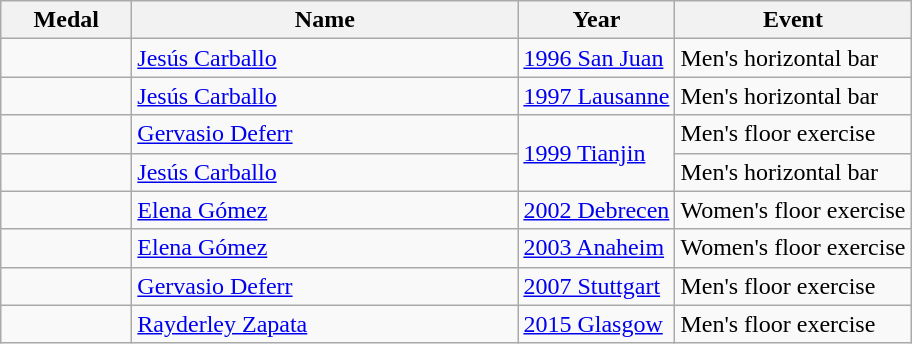<table class="wikitable sortable">
<tr>
<th style="width:5em;">Medal</th>
<th width=250>Name</th>
<th>Year</th>
<th>Event</th>
</tr>
<tr>
<td></td>
<td><a href='#'>Jesús Carballo</a></td>
<td> <a href='#'>1996 San Juan</a></td>
<td>Men's horizontal bar</td>
</tr>
<tr>
<td></td>
<td><a href='#'>Jesús Carballo</a></td>
<td> <a href='#'>1997 Lausanne</a></td>
<td>Men's horizontal bar</td>
</tr>
<tr>
<td></td>
<td><a href='#'>Gervasio Deferr</a></td>
<td rowspan="2"> <a href='#'>1999 Tianjin</a></td>
<td>Men's floor exercise</td>
</tr>
<tr>
<td></td>
<td><a href='#'>Jesús Carballo</a></td>
<td>Men's horizontal bar</td>
</tr>
<tr>
<td></td>
<td><a href='#'>Elena Gómez</a></td>
<td> <a href='#'>2002 Debrecen</a></td>
<td>Women's floor exercise</td>
</tr>
<tr>
<td></td>
<td><a href='#'>Elena Gómez</a></td>
<td> <a href='#'>2003 Anaheim</a></td>
<td>Women's floor exercise</td>
</tr>
<tr>
<td></td>
<td><a href='#'>Gervasio Deferr</a></td>
<td> <a href='#'>2007 Stuttgart</a></td>
<td>Men's floor exercise</td>
</tr>
<tr>
<td></td>
<td><a href='#'>Rayderley Zapata</a></td>
<td> <a href='#'>2015 Glasgow</a></td>
<td>Men's floor exercise</td>
</tr>
</table>
